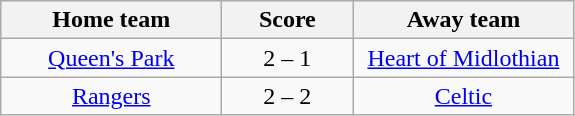<table class="wikitable" style="text-align: center">
<tr>
<th width=140>Home team</th>
<th width=80>Score</th>
<th width=140>Away team</th>
</tr>
<tr>
<td><a href='#'>Queen's Park</a></td>
<td>2 – 1</td>
<td><a href='#'>Heart of Midlothian</a></td>
</tr>
<tr>
<td><a href='#'>Rangers</a></td>
<td>2 – 2</td>
<td><a href='#'>Celtic</a></td>
</tr>
</table>
